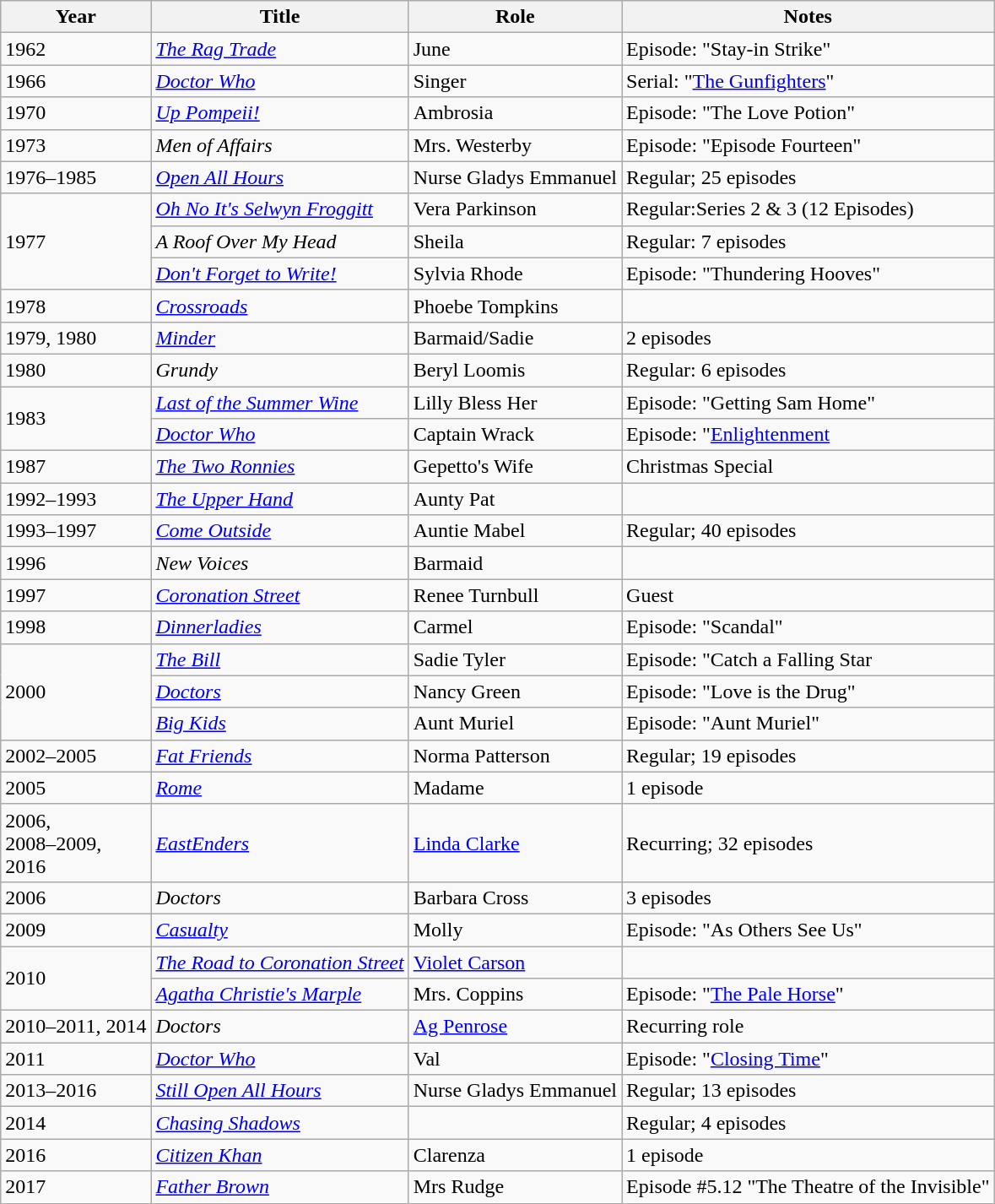<table class="wikitable sortable">
<tr>
<th>Year</th>
<th>Title</th>
<th>Role</th>
<th>Notes</th>
</tr>
<tr>
<td>1962</td>
<td><em><a href='#'>The Rag Trade</a></em></td>
<td>June</td>
<td>Episode: "Stay-in Strike"</td>
</tr>
<tr>
<td>1966</td>
<td><em><a href='#'>Doctor Who</a></em></td>
<td>Singer</td>
<td>Serial: "<a href='#'>The Gunfighters</a>"</td>
</tr>
<tr>
<td>1970</td>
<td><em><a href='#'>Up Pompeii!</a></em></td>
<td>Ambrosia</td>
<td>Episode: "The Love Potion"</td>
</tr>
<tr>
<td>1973</td>
<td><em>Men of Affairs</em></td>
<td>Mrs. Westerby</td>
<td>Episode: "Episode Fourteen"</td>
</tr>
<tr>
<td>1976–1985</td>
<td><em><a href='#'>Open All Hours</a></em></td>
<td>Nurse Gladys Emmanuel</td>
<td>Regular; 25 episodes</td>
</tr>
<tr>
<td rowspan=3>1977</td>
<td><em><a href='#'>Oh No It's Selwyn Froggitt</a></em></td>
<td>Vera Parkinson</td>
<td>Regular:Series 2 & 3 (12 Episodes)</td>
</tr>
<tr>
<td><em>A Roof Over My Head</em></td>
<td>Sheila</td>
<td>Regular: 7 episodes</td>
</tr>
<tr>
<td><em><a href='#'>Don't Forget to Write!</a></em></td>
<td>Sylvia Rhode</td>
<td>Episode: "Thundering Hooves"</td>
</tr>
<tr>
<td>1978</td>
<td><em><a href='#'>Crossroads</a></em></td>
<td>Phoebe Tompkins</td>
<td></td>
</tr>
<tr>
<td>1979, 1980</td>
<td><a href='#'><em>Minder</em></a></td>
<td>Barmaid/Sadie</td>
<td>2 episodes</td>
</tr>
<tr>
<td>1980</td>
<td><em>Grundy</em></td>
<td>Beryl Loomis</td>
<td>Regular: 6 episodes</td>
</tr>
<tr>
<td rowspan=2>1983</td>
<td><em><a href='#'>Last of the Summer Wine</a></em></td>
<td>Lilly Bless Her</td>
<td>Episode: "Getting Sam Home"</td>
</tr>
<tr>
<td><em><a href='#'>Doctor Who</a></em></td>
<td>Captain Wrack</td>
<td>Episode: "<a href='#'>Enlightenment</a></td>
</tr>
<tr>
<td>1987</td>
<td><em><a href='#'>The Two Ronnies</a></em></td>
<td>Gepetto's Wife</td>
<td>Christmas Special</td>
</tr>
<tr>
<td>1992–1993</td>
<td><em><a href='#'>The Upper Hand</a></em></td>
<td>Aunty Pat</td>
<td></td>
</tr>
<tr>
<td>1993–1997</td>
<td><em><a href='#'>Come Outside</a></em></td>
<td>Auntie Mabel</td>
<td>Regular; 40 episodes</td>
</tr>
<tr>
<td>1996</td>
<td><em>New Voices</em></td>
<td>Barmaid</td>
<td></td>
</tr>
<tr>
<td>1997</td>
<td><em><a href='#'>Coronation Street</a></em></td>
<td>Renee Turnbull</td>
<td>Guest</td>
</tr>
<tr>
<td>1998</td>
<td><em><a href='#'>Dinnerladies</a></em></td>
<td>Carmel</td>
<td>Episode: "Scandal"</td>
</tr>
<tr>
<td rowspan=3>2000</td>
<td><em><a href='#'>The Bill</a></em></td>
<td>Sadie Tyler</td>
<td>Episode: "Catch a Falling Star</td>
</tr>
<tr>
<td><em><a href='#'>Doctors</a></em></td>
<td>Nancy Green</td>
<td>Episode: "Love is the Drug"</td>
</tr>
<tr>
<td><em><a href='#'>Big Kids</a></em></td>
<td>Aunt Muriel</td>
<td>Episode: "Aunt Muriel"</td>
</tr>
<tr>
<td>2002–2005</td>
<td><em><a href='#'>Fat Friends</a></em></td>
<td>Norma Patterson</td>
<td>Regular; 19 episodes</td>
</tr>
<tr>
<td>2005</td>
<td><em><a href='#'>Rome</a></em></td>
<td>Madame</td>
<td>1 episode</td>
</tr>
<tr>
<td>2006,<br> 2008–2009,<br> 2016</td>
<td><em><a href='#'>EastEnders</a></em></td>
<td><a href='#'>Linda Clarke</a></td>
<td>Recurring; 32 episodes</td>
</tr>
<tr>
<td>2006</td>
<td><em>Doctors</em></td>
<td>Barbara Cross</td>
<td>3 episodes</td>
</tr>
<tr>
<td>2009</td>
<td><em><a href='#'>Casualty</a></em></td>
<td>Molly</td>
<td>Episode: "As Others See Us"</td>
</tr>
<tr>
<td rowspan=2>2010</td>
<td><em><a href='#'>The Road to Coronation Street</a></em></td>
<td><a href='#'>Violet Carson</a></td>
<td></td>
</tr>
<tr>
<td><em><a href='#'>Agatha Christie's Marple</a></em></td>
<td>Mrs. Coppins</td>
<td>Episode: "<a href='#'>The Pale Horse</a>"</td>
</tr>
<tr>
<td>2010–2011, 2014</td>
<td><em>Doctors</em></td>
<td><a href='#'>Ag Penrose</a></td>
<td>Recurring role</td>
</tr>
<tr>
<td>2011</td>
<td><em><a href='#'>Doctor Who</a></em></td>
<td>Val</td>
<td>Episode: "<a href='#'>Closing Time</a>"</td>
</tr>
<tr>
<td>2013–2016</td>
<td><em><a href='#'>Still Open All Hours</a></em></td>
<td>Nurse Gladys Emmanuel</td>
<td>Regular; 13 episodes</td>
</tr>
<tr>
<td>2014</td>
<td><em><a href='#'>Chasing Shadows</a></em></td>
<td></td>
<td>Regular; 4 episodes</td>
</tr>
<tr>
<td>2016</td>
<td><em><a href='#'>Citizen Khan</a></em></td>
<td>Clarenza</td>
<td>1 episode</td>
</tr>
<tr>
<td>2017</td>
<td><em><a href='#'>Father Brown</a></em></td>
<td>Mrs Rudge</td>
<td>Episode #5.12 "The Theatre of the Invisible"</td>
</tr>
</table>
